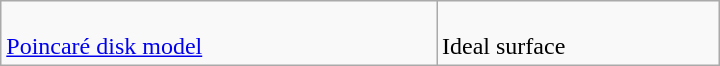<table class=wikitable width=480>
<tr>
<td><br><a href='#'>Poincaré disk model</a></td>
<td><br>Ideal surface</td>
</tr>
</table>
